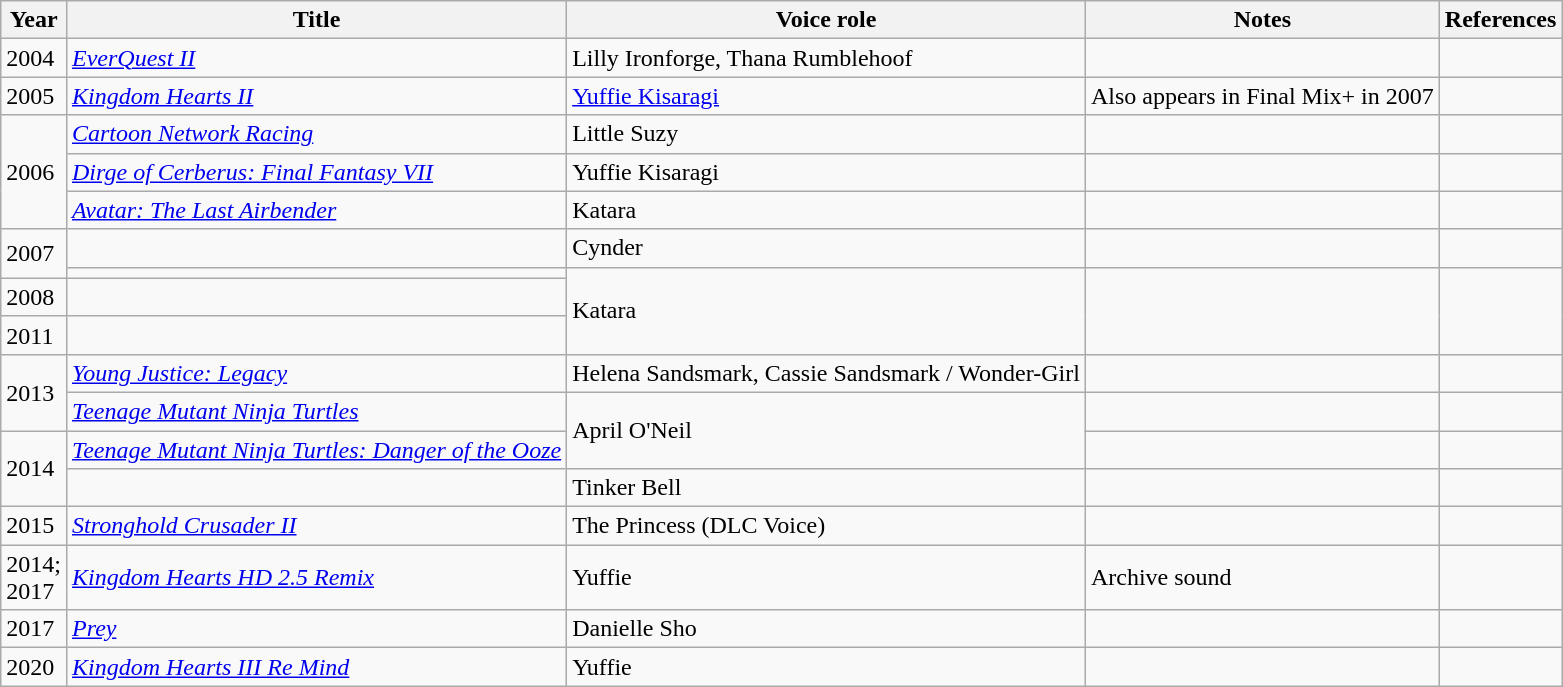<table class="wikitable sortable">
<tr>
<th>Year</th>
<th>Title</th>
<th>Voice role</th>
<th>Notes</th>
<th>References</th>
</tr>
<tr>
<td>2004</td>
<td><em><a href='#'>EverQuest II</a></em></td>
<td>Lilly Ironforge, Thana Rumblehoof</td>
<td></td>
<td></td>
</tr>
<tr>
<td>2005</td>
<td><em><a href='#'>Kingdom Hearts II</a></em></td>
<td><a href='#'>Yuffie Kisaragi</a></td>
<td>Also appears in Final Mix+ in 2007</td>
<td></td>
</tr>
<tr>
<td rowspan="3">2006</td>
<td><em><a href='#'>Cartoon Network Racing</a></em></td>
<td>Little Suzy</td>
<td></td>
<td></td>
</tr>
<tr>
<td><em><a href='#'>Dirge of Cerberus: Final Fantasy VII</a></em></td>
<td>Yuffie Kisaragi</td>
<td></td>
<td></td>
</tr>
<tr>
<td><em><a href='#'>Avatar: The Last Airbender</a></em></td>
<td>Katara</td>
<td></td>
<td></td>
</tr>
<tr>
<td rowspan="2">2007</td>
<td><em></em></td>
<td>Cynder</td>
<td></td>
<td></td>
</tr>
<tr>
<td><em></em></td>
<td rowspan="3">Katara</td>
<td rowspan="3"></td>
<td rowspan="3"></td>
</tr>
<tr>
<td>2008</td>
<td><em></em></td>
</tr>
<tr>
<td>2011</td>
<td><em></em></td>
</tr>
<tr>
<td rowspan="2">2013</td>
<td><em><a href='#'>Young Justice: Legacy</a></em></td>
<td>Helena Sandsmark, Cassie Sandsmark / Wonder-Girl</td>
<td></td>
<td></td>
</tr>
<tr>
<td><em><a href='#'>Teenage Mutant Ninja Turtles</a></em></td>
<td rowspan="2">April O'Neil</td>
<td></td>
<td></td>
</tr>
<tr>
<td rowspan="2">2014</td>
<td><em><a href='#'>Teenage Mutant Ninja Turtles: Danger of the Ooze</a></em></td>
<td></td>
<td></td>
</tr>
<tr>
<td><em></em></td>
<td>Tinker Bell</td>
<td></td>
<td></td>
</tr>
<tr>
<td>2015</td>
<td><em><a href='#'>Stronghold Crusader II</a></em></td>
<td>The Princess (DLC Voice)</td>
<td></td>
<td></td>
</tr>
<tr>
<td>2014;<br>2017</td>
<td><em><a href='#'>Kingdom Hearts HD 2.5 Remix</a></em></td>
<td>Yuffie</td>
<td>Archive sound</td>
<td></td>
</tr>
<tr>
<td>2017</td>
<td><em><a href='#'>Prey</a></em></td>
<td>Danielle Sho</td>
<td></td>
<td></td>
</tr>
<tr>
<td>2020</td>
<td><em><a href='#'>Kingdom Hearts III Re Mind</a></em></td>
<td>Yuffie</td>
<td></td>
<td></td>
</tr>
</table>
